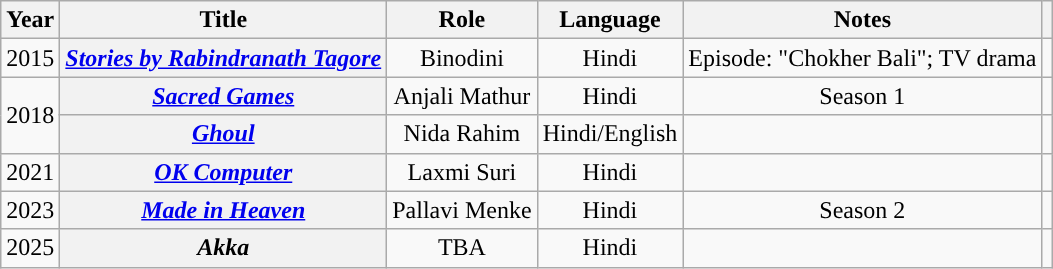<table class="wikitable plainrowheaders sortable" style="margin-right: 0; text-align: center;">
<tr>
<th scope="col">Year</th>
<th scope="col">Title</th>
<th scope="col">Role</th>
<th scope="col">Language</th>
<th scope="col" class="unsortable">Notes</th>
<th scope="col" class="unsortable"></th>
</tr>
<tr>
<td>2015</td>
<th scope="row"><em><a href='#'>Stories by Rabindranath Tagore</a></em></th>
<td>Binodini</td>
<td>Hindi</td>
<td>Episode: "Chokher Bali"; TV drama</td>
<td></td>
</tr>
<tr>
<td rowspan="2">2018</td>
<th scope="row"><em><a href='#'>Sacred Games</a></em></th>
<td>Anjali Mathur</td>
<td>Hindi</td>
<td>Season 1</td>
<td></td>
</tr>
<tr>
<th scope="row"><em><a href='#'>Ghoul</a></em></th>
<td>Nida Rahim</td>
<td>Hindi/English</td>
<td></td>
<td></td>
</tr>
<tr>
<td>2021</td>
<th scope="row"><em><a href='#'>OK Computer</a> </em></th>
<td>Laxmi Suri</td>
<td>Hindi</td>
<td></td>
<td></td>
</tr>
<tr>
<td>2023</td>
<th scope="row"><em><a href='#'>Made in Heaven</a></em></th>
<td>Pallavi Menke</td>
<td>Hindi</td>
<td>Season 2</td>
<td></td>
</tr>
<tr>
<td>2025</td>
<th scope="row"><em>Akka</em></th>
<td>TBA</td>
<td>Hindi</td>
<td></td>
<td></td>
</tr>
</table>
